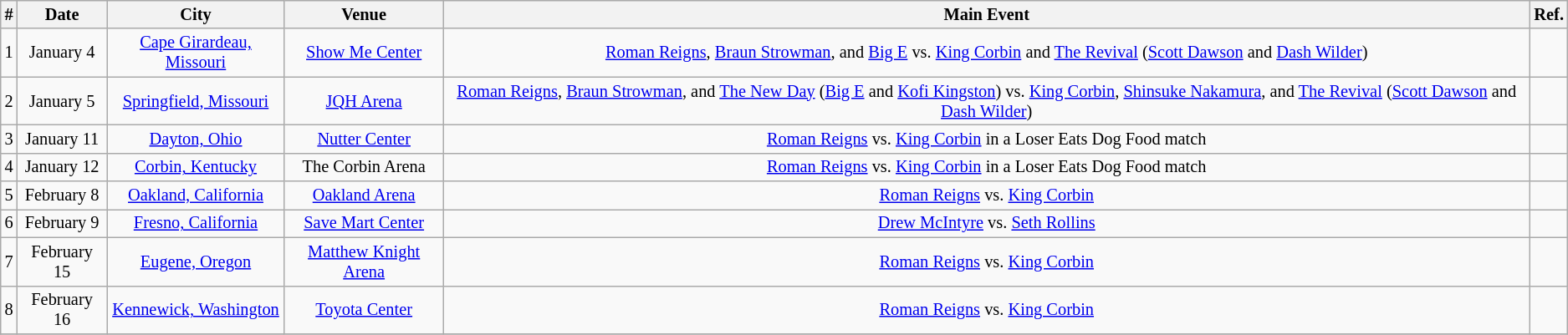<table class="sortable wikitable succession-box" style="font-size:85%; text-align:center;">
<tr>
<th>#</th>
<th>Date</th>
<th>City</th>
<th>Venue</th>
<th>Main Event</th>
<th>Ref.</th>
</tr>
<tr>
<td>1</td>
<td>January 4</td>
<td><a href='#'>Cape Girardeau, Missouri</a></td>
<td><a href='#'>Show Me Center</a></td>
<td><a href='#'>Roman Reigns</a>, <a href='#'>Braun Strowman</a>, and <a href='#'>Big E</a> vs. <a href='#'>King Corbin</a> and <a href='#'>The Revival</a> (<a href='#'>Scott Dawson</a> and <a href='#'>Dash Wilder</a>)</td>
<td></td>
</tr>
<tr>
<td>2</td>
<td>January 5</td>
<td><a href='#'>Springfield, Missouri</a></td>
<td><a href='#'>JQH Arena</a></td>
<td><a href='#'>Roman Reigns</a>, <a href='#'>Braun Strowman</a>, and <a href='#'>The New Day</a> (<a href='#'>Big E</a> and <a href='#'>Kofi Kingston</a>) vs. <a href='#'>King Corbin</a>, <a href='#'>Shinsuke Nakamura</a>, and <a href='#'>The Revival</a> (<a href='#'>Scott Dawson</a> and <a href='#'>Dash Wilder</a>)</td>
<td></td>
</tr>
<tr>
<td>3</td>
<td>January 11</td>
<td><a href='#'>Dayton, Ohio</a></td>
<td><a href='#'>Nutter Center</a></td>
<td><a href='#'>Roman Reigns</a> vs. <a href='#'>King Corbin</a> in a Loser Eats Dog Food match</td>
<td></td>
</tr>
<tr>
<td>4</td>
<td>January 12</td>
<td><a href='#'>Corbin, Kentucky</a></td>
<td>The Corbin Arena</td>
<td><a href='#'>Roman Reigns</a> vs. <a href='#'>King Corbin</a> in a Loser Eats Dog Food match</td>
<td></td>
</tr>
<tr>
<td>5</td>
<td>February 8</td>
<td><a href='#'>Oakland, California</a></td>
<td><a href='#'>Oakland Arena</a></td>
<td><a href='#'>Roman Reigns</a> vs. <a href='#'>King Corbin</a></td>
<td></td>
</tr>
<tr>
<td>6</td>
<td>February 9</td>
<td><a href='#'>Fresno, California</a></td>
<td><a href='#'>Save Mart Center</a></td>
<td><a href='#'>Drew McIntyre</a> vs. <a href='#'>Seth Rollins</a></td>
<td></td>
</tr>
<tr>
<td>7</td>
<td>February 15</td>
<td><a href='#'>Eugene, Oregon</a></td>
<td><a href='#'>Matthew Knight Arena</a></td>
<td><a href='#'>Roman Reigns</a> vs. <a href='#'>King Corbin</a></td>
<td></td>
</tr>
<tr>
<td>8</td>
<td>February 16</td>
<td><a href='#'>Kennewick, Washington</a></td>
<td><a href='#'>Toyota Center</a></td>
<td><a href='#'>Roman Reigns</a> vs. <a href='#'>King Corbin</a></td>
<td></td>
</tr>
<tr>
</tr>
</table>
